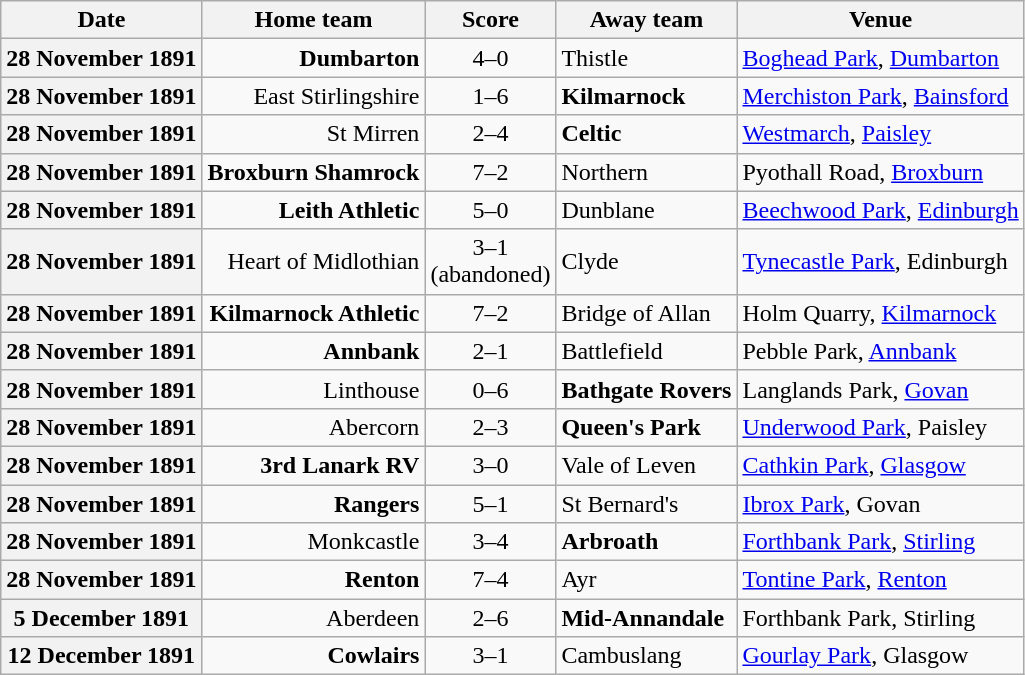<table class="wikitable football-result-list" style="max-width: 80em; text-align: center">
<tr>
<th scope="col">Date</th>
<th scope="col">Home team</th>
<th scope="col">Score</th>
<th scope="col">Away team</th>
<th scope="col">Venue</th>
</tr>
<tr>
<th scope="row">28 November 1891</th>
<td align=right><strong>Dumbarton</strong></td>
<td>4–0</td>
<td align=left>Thistle</td>
<td align=left><a href='#'>Boghead Park</a>, <a href='#'>Dumbarton</a></td>
</tr>
<tr>
<th scope="row">28 November 1891</th>
<td align=right>East Stirlingshire</td>
<td>1–6</td>
<td align=left><strong>Kilmarnock</strong></td>
<td align=left><a href='#'>Merchiston Park</a>, <a href='#'>Bainsford</a></td>
</tr>
<tr>
<th scope="row">28 November 1891</th>
<td align=right>St Mirren</td>
<td>2–4</td>
<td align=left><strong>Celtic</strong></td>
<td align=left><a href='#'>Westmarch</a>, <a href='#'>Paisley</a></td>
</tr>
<tr>
<th scope="row">28 November 1891</th>
<td align=right><strong>Broxburn Shamrock</strong></td>
<td>7–2</td>
<td align=left>Northern</td>
<td align=left>Pyothall Road, <a href='#'>Broxburn</a></td>
</tr>
<tr>
<th scope="row">28 November 1891</th>
<td align=right><strong>Leith Athletic</strong></td>
<td>5–0</td>
<td align=left>Dunblane</td>
<td align=left><a href='#'>Beechwood Park</a>, <a href='#'>Edinburgh</a></td>
</tr>
<tr>
<th scope="row">28 November 1891</th>
<td align=right>Heart of Midlothian</td>
<td>3–1<br>(abandoned)</td>
<td align=left>Clyde</td>
<td align=left><a href='#'>Tynecastle Park</a>, Edinburgh</td>
</tr>
<tr>
<th scope="row">28 November 1891</th>
<td align=right><strong>Kilmarnock Athletic</strong></td>
<td>7–2</td>
<td align=left>Bridge of Allan</td>
<td align=left>Holm Quarry, <a href='#'>Kilmarnock</a></td>
</tr>
<tr>
<th scope="row">28 November 1891</th>
<td align=right><strong>Annbank</strong></td>
<td>2–1</td>
<td align=left>Battlefield</td>
<td align=left>Pebble Park, <a href='#'>Annbank</a></td>
</tr>
<tr>
<th scope="row">28 November 1891</th>
<td align=right>Linthouse</td>
<td>0–6</td>
<td align=left><strong>Bathgate Rovers</strong></td>
<td align=left>Langlands Park, <a href='#'>Govan</a></td>
</tr>
<tr>
<th scope="row">28 November 1891</th>
<td align=right>Abercorn</td>
<td>2–3</td>
<td align=left><strong>Queen's Park</strong></td>
<td align=left><a href='#'>Underwood Park</a>, Paisley</td>
</tr>
<tr>
<th scope="row">28 November 1891</th>
<td align=right><strong>3rd Lanark RV</strong></td>
<td>3–0</td>
<td align=left>Vale of Leven</td>
<td align=left><a href='#'>Cathkin Park</a>, <a href='#'>Glasgow</a></td>
</tr>
<tr>
<th scope="row">28 November 1891</th>
<td align=right><strong>Rangers</strong></td>
<td>5–1</td>
<td align=left>St Bernard's</td>
<td align=left><a href='#'>Ibrox Park</a>, Govan</td>
</tr>
<tr>
<th scope="row">28 November 1891</th>
<td align=right>Monkcastle</td>
<td>3–4</td>
<td align=left><strong>Arbroath</strong></td>
<td align=left><a href='#'>Forthbank Park</a>, <a href='#'>Stirling</a></td>
</tr>
<tr>
<th scope="row">28 November 1891</th>
<td align=right><strong>Renton</strong></td>
<td>7–4</td>
<td align=left>Ayr</td>
<td align=left><a href='#'>Tontine Park</a>, <a href='#'>Renton</a></td>
</tr>
<tr>
<th scope="row">5 December 1891</th>
<td align=right>Aberdeen</td>
<td>2–6</td>
<td align=left><strong>Mid-Annandale</strong></td>
<td align=left>Forthbank Park, Stirling</td>
</tr>
<tr>
<th scope="row">12 December 1891</th>
<td align=right><strong>Cowlairs</strong></td>
<td>3–1</td>
<td align=left>Cambuslang</td>
<td align=left><a href='#'>Gourlay Park</a>, Glasgow</td>
</tr>
</table>
